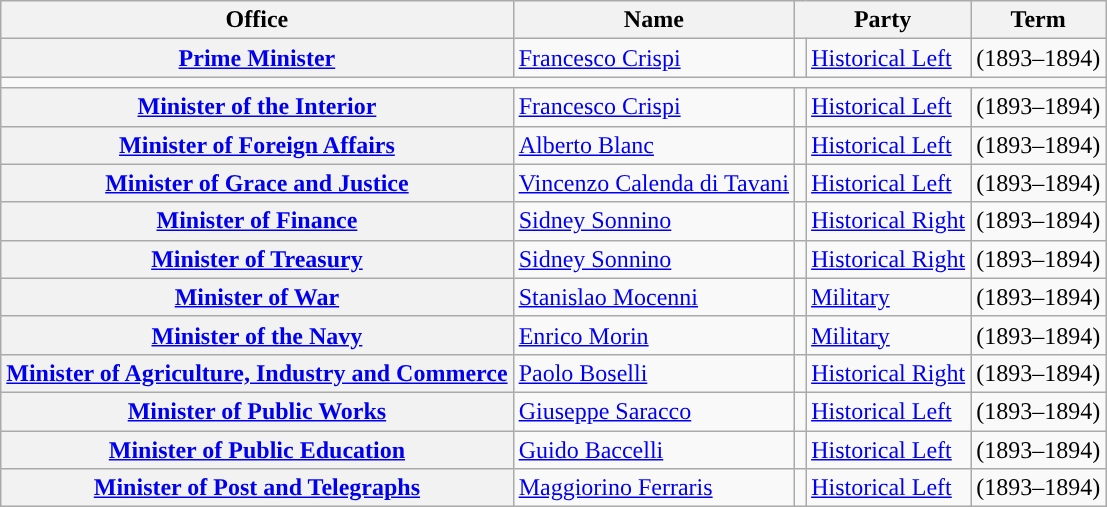<table class="wikitable" style="font-size: 100%;">
<tr>
<th>Office</th>
<th>Name</th>
<th colspan=2>Party</th>
<th>Term</th>
</tr>
<tr>
<th><a href='#'>Prime Minister</a></th>
<td><a href='#'>Francesco Crispi</a></td>
<td style="color:inherit;background:"></td>
<td><a href='#'>Historical Left</a></td>
<td>(1893–1894)</td>
</tr>
<tr>
<td colspan=5></td>
</tr>
<tr>
<th><a href='#'>Minister of the Interior</a></th>
<td><a href='#'>Francesco Crispi</a></td>
<td style="color:inherit;background:"></td>
<td><a href='#'>Historical Left</a></td>
<td>(1893–1894)</td>
</tr>
<tr>
<th><a href='#'>Minister of Foreign Affairs</a></th>
<td><a href='#'>Alberto Blanc</a></td>
<td style="color:inherit;background:"></td>
<td><a href='#'>Historical Left</a></td>
<td>(1893–1894)</td>
</tr>
<tr>
<th><a href='#'>Minister of Grace and Justice</a></th>
<td><a href='#'>Vincenzo Calenda di Tavani</a></td>
<td style="color:inherit;background:"></td>
<td><a href='#'>Historical Left</a></td>
<td>(1893–1894)</td>
</tr>
<tr>
<th><a href='#'>Minister of Finance</a></th>
<td><a href='#'>Sidney Sonnino</a></td>
<td style="color:inherit;background:"></td>
<td><a href='#'>Historical Right</a></td>
<td>(1893–1894)</td>
</tr>
<tr>
<th><a href='#'>Minister of Treasury</a></th>
<td><a href='#'>Sidney Sonnino</a></td>
<td style="color:inherit;background:"></td>
<td><a href='#'>Historical Right</a></td>
<td>(1893–1894)</td>
</tr>
<tr>
<th><a href='#'>Minister of War</a></th>
<td><a href='#'>Stanislao Mocenni</a></td>
<td style="color:inherit;background:"></td>
<td><a href='#'>Military</a></td>
<td>(1893–1894)</td>
</tr>
<tr>
<th><a href='#'>Minister of the Navy</a></th>
<td><a href='#'>Enrico Morin</a></td>
<td style="color:inherit;background:"></td>
<td><a href='#'>Military</a></td>
<td>(1893–1894)</td>
</tr>
<tr>
<th><a href='#'>Minister of Agriculture, Industry and Commerce</a></th>
<td><a href='#'>Paolo Boselli</a></td>
<td style="color:inherit;background:"></td>
<td><a href='#'>Historical Right</a></td>
<td>(1893–1894)</td>
</tr>
<tr>
<th><a href='#'>Minister of Public Works</a></th>
<td><a href='#'>Giuseppe Saracco</a></td>
<td style="color:inherit;background:"></td>
<td><a href='#'>Historical Left</a></td>
<td>(1893–1894)</td>
</tr>
<tr>
<th><a href='#'>Minister of Public Education</a></th>
<td><a href='#'>Guido Baccelli</a></td>
<td style="color:inherit;background:"></td>
<td><a href='#'>Historical Left</a></td>
<td>(1893–1894)</td>
</tr>
<tr>
<th><a href='#'>Minister of Post and Telegraphs</a></th>
<td><a href='#'>Maggiorino Ferraris</a></td>
<td style="color:inherit;background:"></td>
<td><a href='#'>Historical Left</a></td>
<td>(1893–1894)</td>
</tr>
</table>
